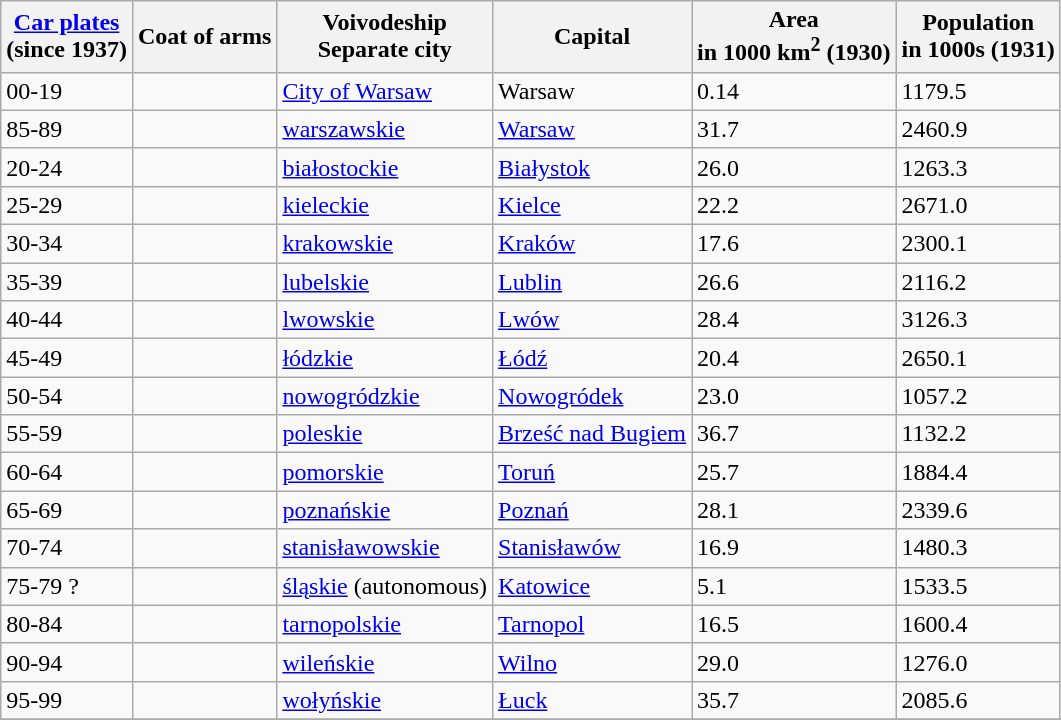<table class="wikitable">
<tr style="background:#efefef" align="center">
<th><a href='#'>Car plates</a><br> (since 1937)</th>
<th>Coat of arms</th>
<th>Voivodeship<br> Separate city</th>
<th>Capital</th>
<th>Area<br> in 1000 km<sup>2</sup> (1930)</th>
<th>Population <br> in 1000s (1931)</th>
</tr>
<tr>
<td>00-19</td>
<td></td>
<td align="left"><a href='#'>City of Warsaw</a></td>
<td align="left">Warsaw</td>
<td>0.14</td>
<td>1179.5</td>
</tr>
<tr>
<td>85-89</td>
<td></td>
<td align="left"><a href='#'>warszawskie</a></td>
<td align="left"><a href='#'>Warsaw</a></td>
<td>31.7</td>
<td>2460.9</td>
</tr>
<tr>
<td>20-24</td>
<td></td>
<td align="left"><a href='#'>białostockie</a></td>
<td align="left"><a href='#'>Białystok</a></td>
<td>26.0</td>
<td>1263.3</td>
</tr>
<tr>
<td>25-29</td>
<td></td>
<td align="left"><a href='#'>kieleckie</a></td>
<td align="left"><a href='#'>Kielce</a></td>
<td>22.2</td>
<td>2671.0</td>
</tr>
<tr>
<td>30-34</td>
<td></td>
<td align="left"><a href='#'>krakowskie</a></td>
<td align="left"><a href='#'>Kraków</a></td>
<td>17.6</td>
<td>2300.1</td>
</tr>
<tr>
<td>35-39</td>
<td></td>
<td align="left"><a href='#'>lubelskie</a></td>
<td align="left"><a href='#'>Lublin</a></td>
<td>26.6</td>
<td>2116.2</td>
</tr>
<tr>
<td>40-44</td>
<td></td>
<td align="left"><a href='#'>lwowskie</a></td>
<td align="left"><a href='#'>Lwów</a></td>
<td>28.4</td>
<td>3126.3</td>
</tr>
<tr>
<td>45-49</td>
<td></td>
<td align="left"><a href='#'>łódzkie</a></td>
<td align="left"><a href='#'>Łódź</a></td>
<td>20.4</td>
<td>2650.1</td>
</tr>
<tr>
<td>50-54</td>
<td></td>
<td align="left"><a href='#'>nowogródzkie</a></td>
<td align="left"><a href='#'>Nowogródek</a></td>
<td>23.0</td>
<td>1057.2</td>
</tr>
<tr>
<td>55-59</td>
<td></td>
<td align="left"><a href='#'>poleskie</a></td>
<td align="left"><a href='#'>Brześć nad Bugiem</a></td>
<td>36.7</td>
<td>1132.2</td>
</tr>
<tr>
<td>60-64</td>
<td></td>
<td align="left"><a href='#'>pomorskie</a></td>
<td align="left"><a href='#'>Toruń</a></td>
<td>25.7</td>
<td>1884.4</td>
</tr>
<tr>
<td>65-69</td>
<td></td>
<td align="left"><a href='#'>poznańskie</a></td>
<td align="left"><a href='#'>Poznań</a></td>
<td>28.1</td>
<td>2339.6</td>
</tr>
<tr>
<td>70-74</td>
<td></td>
<td align="left"><a href='#'>stanisławowskie</a></td>
<td align="left"><a href='#'>Stanisławów</a></td>
<td>16.9</td>
<td>1480.3</td>
</tr>
<tr>
<td>75-79 ?</td>
<td></td>
<td align="left"><a href='#'>śląskie</a> (autonomous)</td>
<td align="left"><a href='#'>Katowice</a></td>
<td>5.1</td>
<td>1533.5</td>
</tr>
<tr>
<td>80-84</td>
<td></td>
<td align="left"><a href='#'>tarnopolskie</a></td>
<td align="left"><a href='#'>Tarnopol</a></td>
<td>16.5</td>
<td>1600.4</td>
</tr>
<tr>
<td>90-94</td>
<td></td>
<td align="left"><a href='#'>wileńskie</a></td>
<td align="left"><a href='#'>Wilno</a></td>
<td>29.0</td>
<td>1276.0</td>
</tr>
<tr>
<td>95-99</td>
<td></td>
<td align="left"><a href='#'>wołyńskie</a></td>
<td align="left"><a href='#'>Łuck</a></td>
<td>35.7</td>
<td>2085.6</td>
</tr>
<tr>
</tr>
</table>
